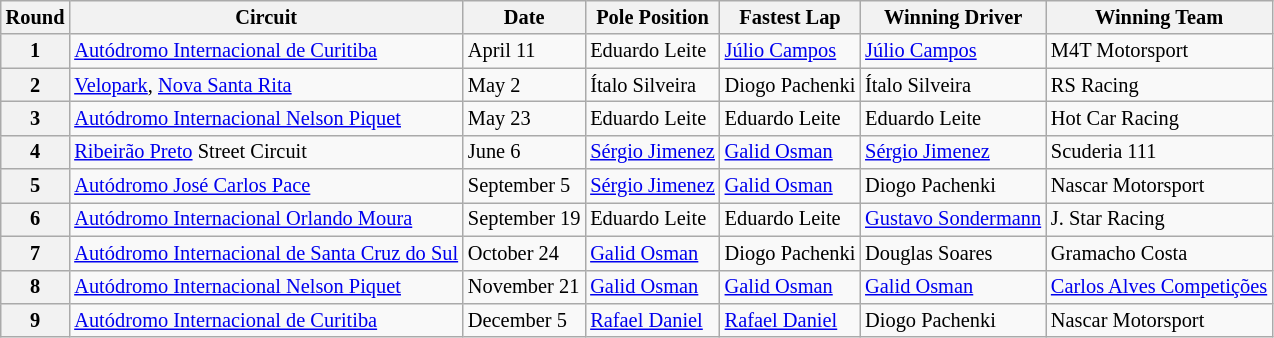<table class="wikitable" style="font-size: 85%;">
<tr>
<th>Round</th>
<th>Circuit</th>
<th>Date</th>
<th>Pole Position</th>
<th>Fastest Lap</th>
<th>Winning Driver</th>
<th>Winning Team</th>
</tr>
<tr>
<th>1</th>
<td><a href='#'>Autódromo Internacional de Curitiba</a></td>
<td>April 11</td>
<td>Eduardo Leite</td>
<td><a href='#'>Júlio Campos</a></td>
<td><a href='#'>Júlio Campos</a></td>
<td>M4T Motorsport</td>
</tr>
<tr>
<th>2</th>
<td><a href='#'>Velopark</a>, <a href='#'>Nova Santa Rita</a></td>
<td>May 2</td>
<td>Ítalo Silveira</td>
<td>Diogo Pachenki</td>
<td>Ítalo Silveira</td>
<td>RS Racing</td>
</tr>
<tr>
<th>3</th>
<td><a href='#'>Autódromo Internacional Nelson Piquet</a></td>
<td>May 23</td>
<td>Eduardo Leite</td>
<td>Eduardo Leite</td>
<td>Eduardo Leite</td>
<td>Hot Car Racing</td>
</tr>
<tr>
<th>4</th>
<td><a href='#'>Ribeirão Preto</a> Street Circuit</td>
<td>June 6</td>
<td><a href='#'>Sérgio Jimenez</a></td>
<td><a href='#'>Galid Osman</a></td>
<td><a href='#'>Sérgio Jimenez</a></td>
<td>Scuderia 111</td>
</tr>
<tr>
<th>5</th>
<td><a href='#'>Autódromo José Carlos Pace</a></td>
<td>September 5</td>
<td><a href='#'>Sérgio Jimenez</a></td>
<td><a href='#'>Galid Osman</a></td>
<td>Diogo Pachenki</td>
<td>Nascar Motorsport</td>
</tr>
<tr>
<th>6</th>
<td><a href='#'>Autódromo Internacional Orlando Moura</a></td>
<td>September 19</td>
<td>Eduardo Leite</td>
<td>Eduardo Leite</td>
<td><a href='#'>Gustavo Sondermann</a></td>
<td>J. Star Racing</td>
</tr>
<tr>
<th>7</th>
<td><a href='#'>Autódromo Internacional de Santa Cruz do Sul</a></td>
<td>October 24</td>
<td><a href='#'>Galid Osman</a></td>
<td>Diogo Pachenki</td>
<td>Douglas Soares</td>
<td>Gramacho Costa</td>
</tr>
<tr>
<th>8</th>
<td><a href='#'>Autódromo Internacional Nelson Piquet</a></td>
<td>November 21</td>
<td><a href='#'>Galid Osman</a></td>
<td><a href='#'>Galid Osman</a></td>
<td><a href='#'>Galid Osman</a></td>
<td><a href='#'>Carlos Alves Competições</a></td>
</tr>
<tr>
<th>9</th>
<td><a href='#'>Autódromo Internacional de Curitiba</a></td>
<td>December 5</td>
<td><a href='#'>Rafael Daniel</a></td>
<td><a href='#'>Rafael Daniel</a></td>
<td>Diogo Pachenki</td>
<td>Nascar Motorsport</td>
</tr>
</table>
